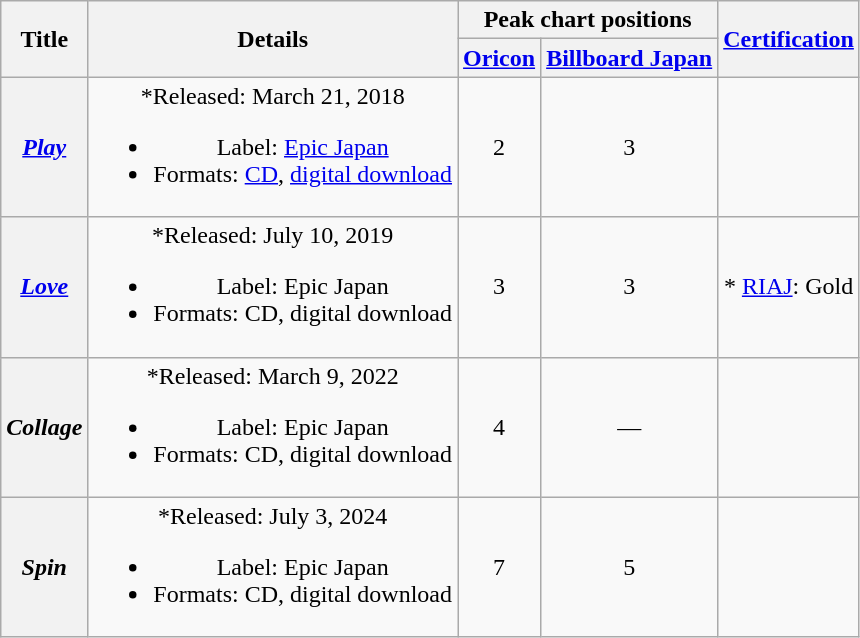<table class="wikitable plainrowheaders" style="text-align:center;">
<tr>
<th rowspan="2">Title</th>
<th rowspan="2">Details</th>
<th scope="col" colspan="2">Peak chart positions</th>
<th rowspan="2"><a href='#'>Certification</a></th>
</tr>
<tr>
<th><a href='#'>Oricon</a></th>
<th><a href='#'>Billboard Japan</a></th>
</tr>
<tr>
<th scope="row"><em><a href='#'>Play</a></em></th>
<td>*Released: March 21, 2018<br><ul><li>Label: <a href='#'>Epic Japan</a></li><li>Formats: <a href='#'>CD</a>, <a href='#'>digital download</a></li></ul></td>
<td>2</td>
<td>3</td>
<td></td>
</tr>
<tr>
<th scope="row"><em><a href='#'>Love</a></em></th>
<td>*Released: July 10, 2019<br><ul><li>Label: Epic Japan</li><li>Formats: CD, digital download</li></ul></td>
<td>3</td>
<td>3</td>
<td>* <a href='#'>RIAJ</a>: Gold</td>
</tr>
<tr>
<th scope="row"><em>Collage</em></th>
<td>*Released: March 9, 2022<br><ul><li>Label: Epic Japan</li><li>Formats: CD, digital download</li></ul></td>
<td>4</td>
<td>—</td>
<td></td>
</tr>
<tr>
<th scope="row"><em>Spin</em></th>
<td>*Released: July 3, 2024<br><ul><li>Label: Epic Japan</li><li>Formats: CD, digital download</li></ul></td>
<td>7</td>
<td>5</td>
<td></td>
</tr>
</table>
